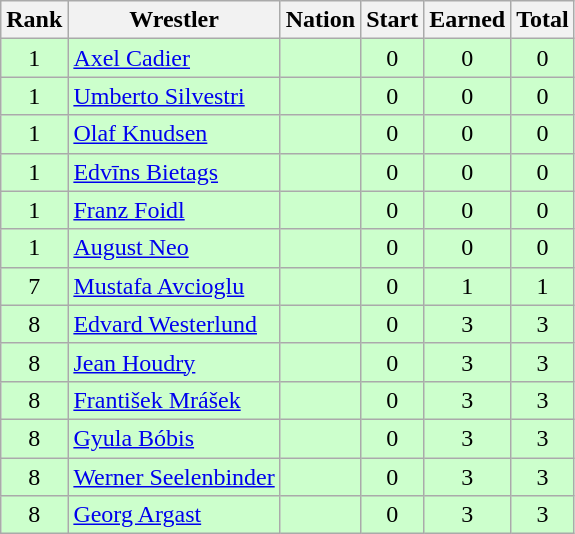<table class="wikitable sortable" style="text-align:center;">
<tr>
<th>Rank</th>
<th>Wrestler</th>
<th>Nation</th>
<th>Start</th>
<th>Earned</th>
<th>Total</th>
</tr>
<tr style="background:#cfc;">
<td>1</td>
<td align=left><a href='#'>Axel Cadier</a></td>
<td align=left></td>
<td>0</td>
<td>0</td>
<td>0</td>
</tr>
<tr style="background:#cfc;">
<td>1</td>
<td align=left><a href='#'>Umberto Silvestri</a></td>
<td align=left></td>
<td>0</td>
<td>0</td>
<td>0</td>
</tr>
<tr style="background:#cfc;">
<td>1</td>
<td align=left><a href='#'>Olaf Knudsen</a></td>
<td align=left></td>
<td>0</td>
<td>0</td>
<td>0</td>
</tr>
<tr style="background:#cfc;">
<td>1</td>
<td align=left><a href='#'>Edvīns Bietags</a></td>
<td align=left></td>
<td>0</td>
<td>0</td>
<td>0</td>
</tr>
<tr style="background:#cfc;">
<td>1</td>
<td align=left><a href='#'>Franz Foidl</a></td>
<td align=left></td>
<td>0</td>
<td>0</td>
<td>0</td>
</tr>
<tr style="background:#cfc;">
<td>1</td>
<td align=left><a href='#'>August Neo</a></td>
<td align=left></td>
<td>0</td>
<td>0</td>
<td>0</td>
</tr>
<tr style="background:#cfc;">
<td>7</td>
<td align=left><a href='#'>Mustafa Avcioglu</a></td>
<td align=left></td>
<td>0</td>
<td>1</td>
<td>1</td>
</tr>
<tr style="background:#cfc;">
<td>8</td>
<td align=left><a href='#'>Edvard Westerlund</a></td>
<td align=left></td>
<td>0</td>
<td>3</td>
<td>3</td>
</tr>
<tr style="background:#cfc;">
<td>8</td>
<td align=left><a href='#'>Jean Houdry</a></td>
<td align=left></td>
<td>0</td>
<td>3</td>
<td>3</td>
</tr>
<tr style="background:#cfc;">
<td>8</td>
<td align=left><a href='#'>František Mrášek</a></td>
<td align=left></td>
<td>0</td>
<td>3</td>
<td>3</td>
</tr>
<tr style="background:#cfc;">
<td>8</td>
<td align=left><a href='#'>Gyula Bóbis</a></td>
<td align=left></td>
<td>0</td>
<td>3</td>
<td>3</td>
</tr>
<tr style="background:#cfc;">
<td>8</td>
<td align=left><a href='#'>Werner Seelenbinder</a></td>
<td align=left></td>
<td>0</td>
<td>3</td>
<td>3</td>
</tr>
<tr style="background:#cfc;">
<td>8</td>
<td align=left><a href='#'>Georg Argast</a></td>
<td align=left></td>
<td>0</td>
<td>3</td>
<td>3</td>
</tr>
</table>
